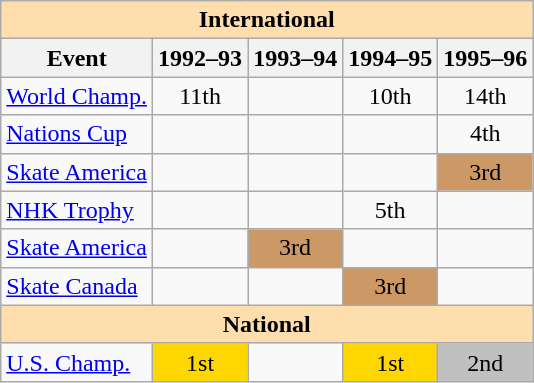<table class="wikitable" style="text-align:center">
<tr>
<th style="background-color: #ffdead; " colspan=5 align=center>International</th>
</tr>
<tr>
<th>Event</th>
<th>1992–93</th>
<th>1993–94</th>
<th>1994–95</th>
<th>1995–96</th>
</tr>
<tr>
<td align=left><a href='#'>World Champ.</a></td>
<td>11th</td>
<td></td>
<td>10th</td>
<td>14th</td>
</tr>
<tr>
<td align=left> <a href='#'>Nations Cup</a></td>
<td></td>
<td></td>
<td></td>
<td>4th</td>
</tr>
<tr>
<td align=left> <a href='#'>Skate America</a></td>
<td></td>
<td></td>
<td></td>
<td bgcolor=cc9966>3rd</td>
</tr>
<tr>
<td align=left><a href='#'>NHK Trophy</a></td>
<td></td>
<td></td>
<td>5th</td>
<td></td>
</tr>
<tr>
<td align=left><a href='#'>Skate America</a></td>
<td></td>
<td bgcolor=cc9966>3rd</td>
<td></td>
<td></td>
</tr>
<tr>
<td align=left><a href='#'>Skate Canada</a></td>
<td></td>
<td></td>
<td bgcolor=cc9966>3rd</td>
<td></td>
</tr>
<tr>
<th style="background-color: #ffdead; " colspan=5 align=center>National</th>
</tr>
<tr>
<td align=left><a href='#'>U.S. Champ.</a></td>
<td bgcolor=gold>1st</td>
<td></td>
<td bgcolor=gold>1st</td>
<td bgcolor=silver>2nd</td>
</tr>
</table>
